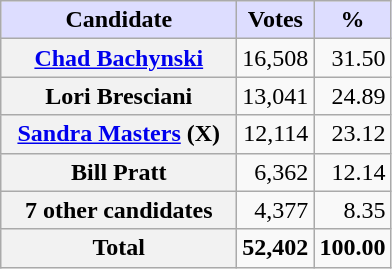<table class="wikitable sortable plainrowheaders">
<tr>
<th scope="col" style="background:#ddf; width:150px;">Candidate</th>
<th scope="col" style="background:#ddf;">Votes</th>
<th scope="col" style="background:#ddf;">%</th>
</tr>
<tr>
<th scope="row"><a href='#'>Chad Bachynski</a></th>
<td align="right">16,508</td>
<td align="right">31.50</td>
</tr>
<tr>
<th scope="row">Lori Bresciani</th>
<td align="right">13,041</td>
<td align="right">24.89</td>
</tr>
<tr>
<th scope="row"><a href='#'>Sandra Masters</a> (X)</th>
<td align="right">12,114</td>
<td align="right">23.12</td>
</tr>
<tr>
<th scope="row">Bill Pratt</th>
<td align="right">6,362</td>
<td align="right">12.14</td>
</tr>
<tr>
<th scope="row">7 other candidates</th>
<td align="right">4,377</td>
<td align="right">8.35</td>
</tr>
<tr>
<th scope="row"><strong>Total</strong></th>
<td align="right"><strong>52,402</strong></td>
<td align="right"><strong>100.00</strong></td>
</tr>
</table>
